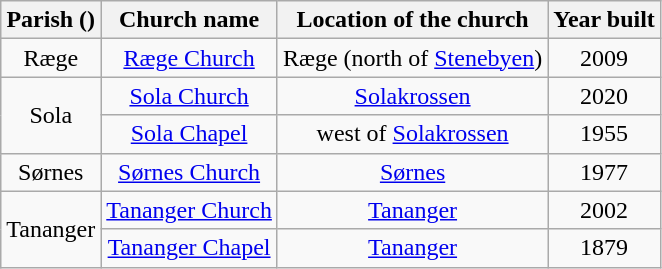<table class="wikitable" style="text-align:center">
<tr>
<th>Parish ()</th>
<th>Church name</th>
<th>Location of the church</th>
<th>Year built</th>
</tr>
<tr>
<td rowspan="1">Ræge</td>
<td><a href='#'>Ræge Church</a></td>
<td>Ræge (north of <a href='#'>Stenebyen</a>)</td>
<td>2009</td>
</tr>
<tr>
<td rowspan="2">Sola</td>
<td><a href='#'>Sola Church</a></td>
<td><a href='#'>Solakrossen</a></td>
<td>2020</td>
</tr>
<tr>
<td><a href='#'>Sola Chapel</a></td>
<td>west of <a href='#'>Solakrossen</a></td>
<td>1955</td>
</tr>
<tr>
<td rowspan="1">Sørnes</td>
<td><a href='#'>Sørnes Church</a></td>
<td><a href='#'>Sørnes</a></td>
<td>1977</td>
</tr>
<tr>
<td rowspan="2">Tananger</td>
<td><a href='#'>Tananger Church</a></td>
<td><a href='#'>Tananger</a></td>
<td>2002</td>
</tr>
<tr>
<td><a href='#'>Tananger Chapel</a></td>
<td><a href='#'>Tananger</a></td>
<td>1879</td>
</tr>
</table>
